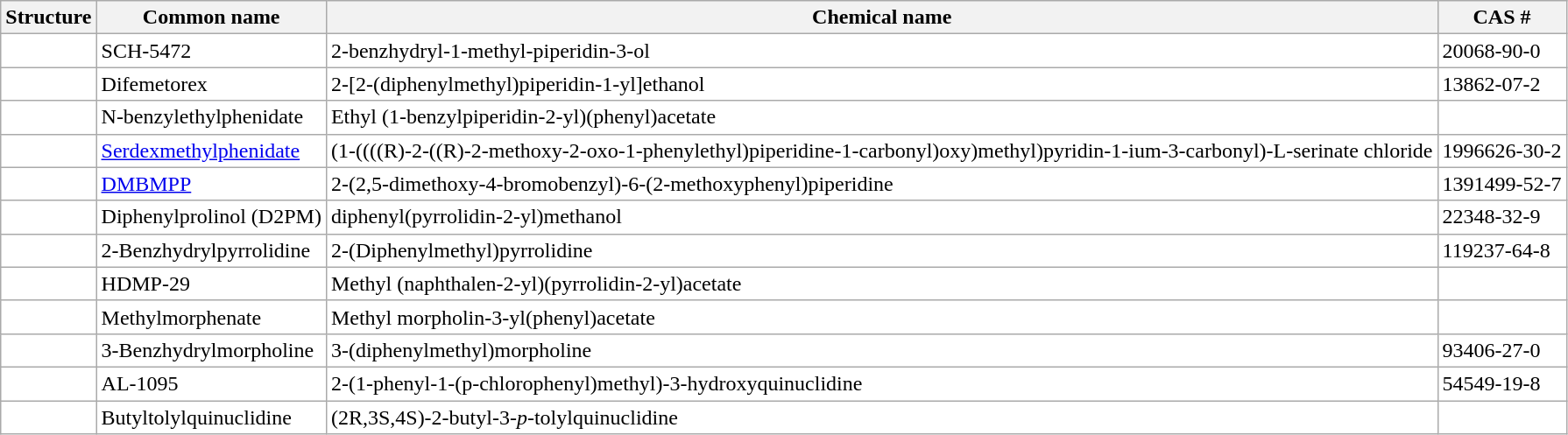<table class="wikitable sticky-header" style="background: #FFFFFF">
<tr>
<th>Structure</th>
<th>Common name</th>
<th>Chemical name</th>
<th>CAS #</th>
</tr>
<tr>
<td></td>
<td>SCH-5472</td>
<td>2-benzhydryl-1-methyl-piperidin-3-ol</td>
<td>20068-90-0</td>
</tr>
<tr>
<td></td>
<td>Difemetorex</td>
<td>2-[2-(diphenylmethyl)piperidin-1-yl]ethanol</td>
<td>13862-07-2</td>
</tr>
<tr>
<td></td>
<td>N-benzylethylphenidate</td>
<td>Ethyl (1-benzylpiperidin-2-yl)(phenyl)acetate</td>
<td></td>
</tr>
<tr>
<td></td>
<td><a href='#'>Serdexmethylphenidate</a></td>
<td>(1-((((R)-2-((R)-2-methoxy-2-oxo-1-phenylethyl)piperidine-1-carbonyl)oxy)methyl)pyridin-1-ium-3-carbonyl)-L-serinate chloride</td>
<td>1996626-30-2</td>
</tr>
<tr>
<td></td>
<td><a href='#'>DMBMPP</a></td>
<td>2-(2,5-dimethoxy-4-bromobenzyl)-6-(2-methoxyphenyl)piperidine</td>
<td>1391499-52-7</td>
</tr>
<tr>
<td></td>
<td>Diphenylprolinol (D2PM)</td>
<td>diphenyl(pyrrolidin-2-yl)methanol</td>
<td>22348-32-9</td>
</tr>
<tr>
<td></td>
<td>2-Benzhydrylpyrrolidine</td>
<td>2-(Diphenylmethyl)pyrrolidine</td>
<td>119237-64-8</td>
</tr>
<tr>
<td></td>
<td>HDMP-29</td>
<td>Methyl (naphthalen-2-yl)(pyrrolidin-2-yl)acetate</td>
<td></td>
</tr>
<tr>
<td></td>
<td>Methylmorphenate</td>
<td>Methyl morpholin-3-yl(phenyl)acetate</td>
<td></td>
</tr>
<tr>
<td></td>
<td>3-Benzhydrylmorpholine</td>
<td>3-(diphenylmethyl)morpholine</td>
<td>93406-27-0</td>
</tr>
<tr>
<td></td>
<td>AL-1095</td>
<td>2-(1-phenyl-1-(p-chlorophenyl)methyl)-3-hydroxyquinuclidine</td>
<td>54549-19-8</td>
</tr>
<tr>
<td></td>
<td>Butyltolylquinuclidine</td>
<td>(2R,3S,4S)-2-butyl-3-<em>p</em>-tolylquinuclidine</td>
<td></td>
</tr>
</table>
